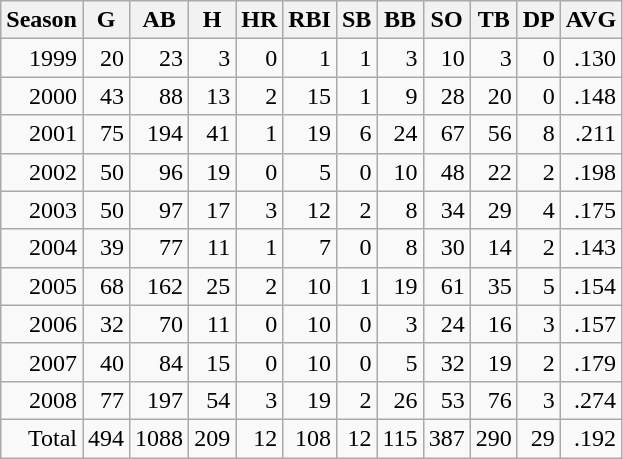<table class="wikitable sortable" | style="margin: 0px" |>
<tr>
<th>Season</th>
<th>G</th>
<th>AB</th>
<th>H</th>
<th>HR</th>
<th>RBI</th>
<th>SB</th>
<th>BB</th>
<th>SO</th>
<th>TB</th>
<th>DP</th>
<th>AVG</th>
</tr>
<tr align="right">
<td>1999</td>
<td>20</td>
<td>23</td>
<td>3</td>
<td>0</td>
<td>1</td>
<td>1</td>
<td>3</td>
<td>10</td>
<td>3</td>
<td>0</td>
<td>.130</td>
</tr>
<tr align="right">
<td>2000</td>
<td>43</td>
<td>88</td>
<td>13</td>
<td>2</td>
<td>15</td>
<td>1</td>
<td>9</td>
<td>28</td>
<td>20</td>
<td>0</td>
<td>.148</td>
</tr>
<tr align="right">
<td>2001</td>
<td>75</td>
<td>194</td>
<td>41</td>
<td>1</td>
<td>19</td>
<td>6</td>
<td>24</td>
<td>67</td>
<td>56</td>
<td>8</td>
<td>.211</td>
</tr>
<tr align="right">
<td>2002</td>
<td>50</td>
<td>96</td>
<td>19</td>
<td>0</td>
<td>5</td>
<td>0</td>
<td>10</td>
<td>48</td>
<td>22</td>
<td>2</td>
<td>.198</td>
</tr>
<tr align="right">
<td>2003</td>
<td>50</td>
<td>97</td>
<td>17</td>
<td>3</td>
<td>12</td>
<td>2</td>
<td>8</td>
<td>34</td>
<td>29</td>
<td>4</td>
<td>.175</td>
</tr>
<tr align="right">
<td>2004</td>
<td>39</td>
<td>77</td>
<td>11</td>
<td>1</td>
<td>7</td>
<td>0</td>
<td>8</td>
<td>30</td>
<td>14</td>
<td>2</td>
<td>.143</td>
</tr>
<tr align="right">
<td>2005</td>
<td>68</td>
<td>162</td>
<td>25</td>
<td>2</td>
<td>10</td>
<td>1</td>
<td>19</td>
<td>61</td>
<td>35</td>
<td>5</td>
<td>.154</td>
</tr>
<tr align="right">
<td>2006</td>
<td>32</td>
<td>70</td>
<td>11</td>
<td>0</td>
<td>10</td>
<td>0</td>
<td>3</td>
<td>24</td>
<td>16</td>
<td>3</td>
<td>.157</td>
</tr>
<tr align="right">
<td>2007</td>
<td>40</td>
<td>84</td>
<td>15</td>
<td>0</td>
<td>10</td>
<td>0</td>
<td>5</td>
<td>32</td>
<td>19</td>
<td>2</td>
<td>.179</td>
</tr>
<tr align="right">
<td>2008</td>
<td>77</td>
<td>197</td>
<td>54</td>
<td>3</td>
<td>19</td>
<td>2</td>
<td>26</td>
<td>53</td>
<td>76</td>
<td>3</td>
<td>.274</td>
</tr>
<tr align="right">
<td>Total</td>
<td>494</td>
<td>1088</td>
<td>209</td>
<td>12</td>
<td>108</td>
<td>12</td>
<td>115</td>
<td>387</td>
<td>290</td>
<td>29</td>
<td>.192</td>
</tr>
</table>
